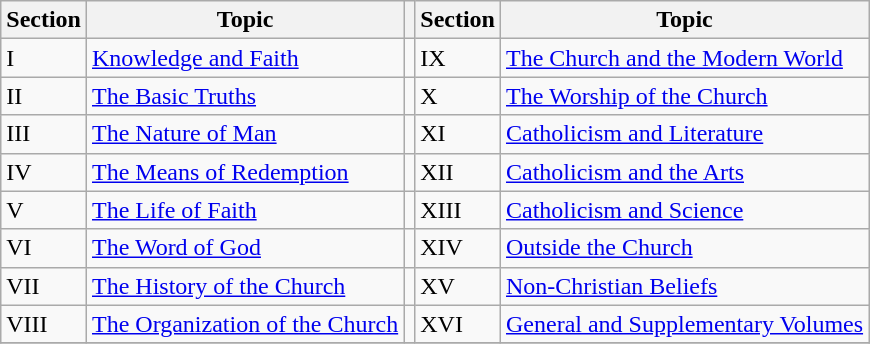<table class="wikitable">
<tr>
<th>Section</th>
<th>Topic</th>
<th></th>
<th>Section</th>
<th>Topic</th>
</tr>
<tr>
<td>I</td>
<td><a href='#'>Knowledge and Faith</a></td>
<td></td>
<td>IX</td>
<td><a href='#'>The Church and the Modern World</a></td>
</tr>
<tr>
<td>II</td>
<td><a href='#'>The Basic Truths</a></td>
<td></td>
<td>X</td>
<td><a href='#'>The Worship of the Church</a></td>
</tr>
<tr>
<td>III</td>
<td><a href='#'>The Nature of Man</a></td>
<td></td>
<td>XI</td>
<td><a href='#'>Catholicism and Literature</a></td>
</tr>
<tr>
<td>IV</td>
<td><a href='#'>The Means of Redemption</a></td>
<td></td>
<td>XII</td>
<td><a href='#'>Catholicism and the Arts</a></td>
</tr>
<tr>
<td>V</td>
<td><a href='#'>The Life of Faith</a></td>
<td></td>
<td>XIII</td>
<td><a href='#'>Catholicism and Science</a></td>
</tr>
<tr>
<td>VI</td>
<td><a href='#'>The Word of God</a></td>
<td></td>
<td>XIV</td>
<td><a href='#'>Outside the Church</a></td>
</tr>
<tr>
<td>VII</td>
<td><a href='#'>The History of the Church</a></td>
<td></td>
<td>XV</td>
<td><a href='#'>Non-Christian Beliefs</a></td>
</tr>
<tr>
<td>VIII</td>
<td><a href='#'>The Organization of the Church</a></td>
<td></td>
<td>XVI</td>
<td><a href='#'>General and Supplementary Volumes</a></td>
</tr>
<tr>
</tr>
</table>
